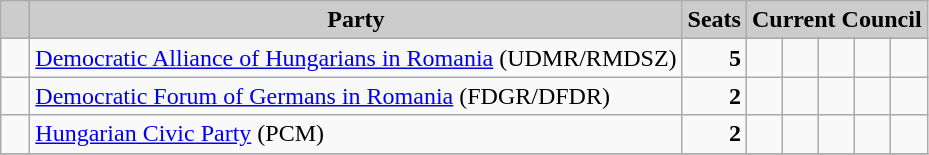<table class="wikitable">
<tr>
<th style="background:#ccc">   </th>
<th style="background:#ccc">Party</th>
<th style="background:#ccc">Seats</th>
<th style="background:#ccc" colspan="5">Current Council</th>
</tr>
<tr>
<td>  </td>
<td><a href='#'>Democratic Alliance of Hungarians in Romania</a> (UDMR/RMDSZ)</td>
<td style="text-align: right"><strong>5</strong></td>
<td>  </td>
<td>  </td>
<td>  </td>
<td>  </td>
<td>  </td>
</tr>
<tr>
<td>  </td>
<td><a href='#'>Democratic Forum of Germans in Romania</a> (FDGR/DFDR)</td>
<td style="text-align: right"><strong>2</strong></td>
<td>  </td>
<td>  </td>
<td> </td>
<td> </td>
<td> </td>
</tr>
<tr>
<td>  </td>
<td><a href='#'>Hungarian Civic Party</a> (PCM)</td>
<td style="text-align: right"><strong>2</strong></td>
<td>  </td>
<td>  </td>
<td> </td>
<td> </td>
<td> </td>
</tr>
<tr>
</tr>
</table>
